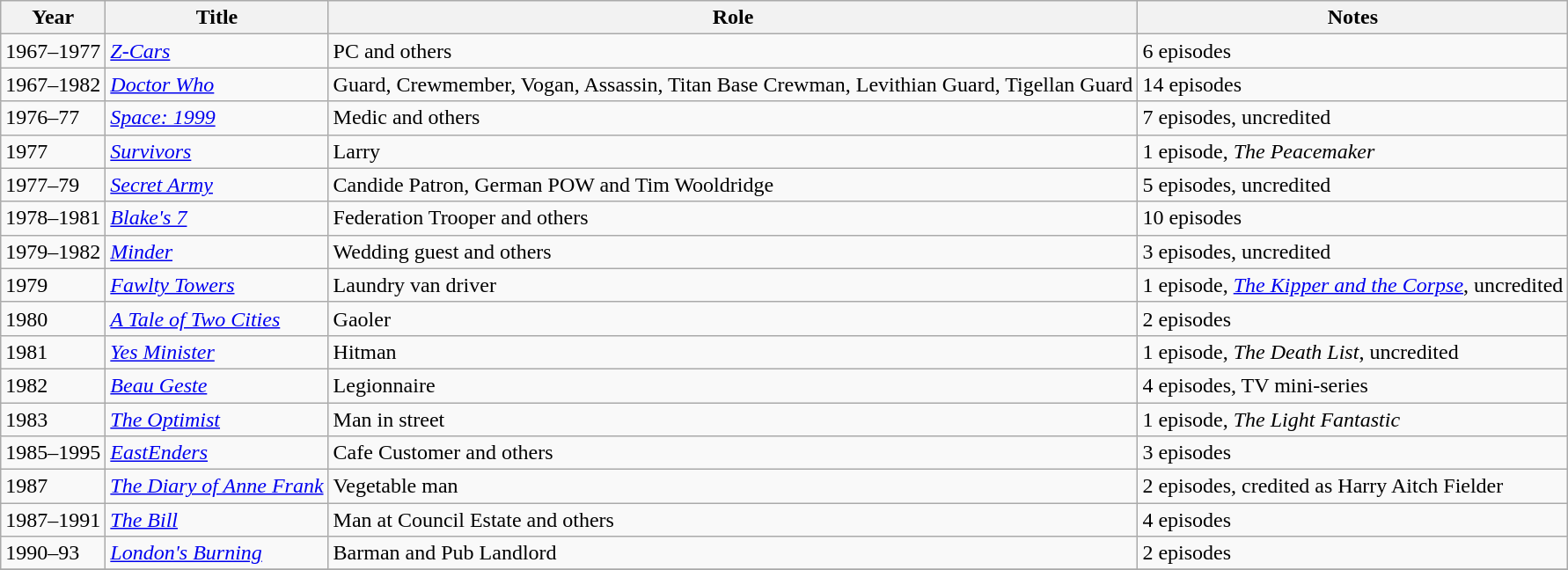<table class="wikitable sortable">
<tr>
<th>Year</th>
<th>Title</th>
<th>Role</th>
<th>Notes</th>
</tr>
<tr>
<td>1967–1977</td>
<td><em><a href='#'>Z-Cars</a></em></td>
<td>PC and others</td>
<td>6 episodes</td>
</tr>
<tr>
<td>1967–1982</td>
<td><em><a href='#'>Doctor Who</a></em></td>
<td>Guard, Crewmember, Vogan, Assassin, Titan Base Crewman, Levithian Guard, Tigellan Guard</td>
<td>14 episodes</td>
</tr>
<tr>
<td>1976–77</td>
<td><em><a href='#'>Space: 1999</a></em></td>
<td>Medic and others</td>
<td>7 episodes, uncredited</td>
</tr>
<tr>
<td>1977</td>
<td><em><a href='#'>Survivors</a></em></td>
<td>Larry</td>
<td>1 episode, <em>The Peacemaker</em></td>
</tr>
<tr>
<td>1977–79</td>
<td><em><a href='#'>Secret Army</a></em></td>
<td>Candide Patron, German POW and Tim Wooldridge</td>
<td>5 episodes, uncredited</td>
</tr>
<tr>
<td>1978–1981</td>
<td><em><a href='#'>Blake's 7</a></em></td>
<td>Federation Trooper and others</td>
<td>10 episodes</td>
</tr>
<tr>
<td>1979–1982</td>
<td><em><a href='#'>Minder</a></em></td>
<td>Wedding guest and others</td>
<td>3 episodes, uncredited</td>
</tr>
<tr>
<td>1979</td>
<td><em><a href='#'>Fawlty Towers</a></em></td>
<td>Laundry van driver</td>
<td>1 episode, <em><a href='#'>The Kipper and the Corpse</a></em>, uncredited</td>
</tr>
<tr>
<td>1980</td>
<td><em><a href='#'>A Tale of Two Cities</a></em></td>
<td>Gaoler</td>
<td>2 episodes</td>
</tr>
<tr>
<td>1981</td>
<td><em><a href='#'>Yes Minister</a></em></td>
<td>Hitman</td>
<td>1 episode, <em>The Death List</em>, uncredited</td>
</tr>
<tr>
<td>1982</td>
<td><em><a href='#'>Beau Geste</a></em></td>
<td>Legionnaire</td>
<td>4 episodes, TV mini-series</td>
</tr>
<tr>
<td>1983</td>
<td><em><a href='#'>The Optimist</a></em></td>
<td>Man in street</td>
<td>1 episode,  <em>The Light Fantastic</em></td>
</tr>
<tr>
<td>1985–1995</td>
<td><em><a href='#'>EastEnders</a></em></td>
<td>Cafe Customer and others</td>
<td>3 episodes</td>
</tr>
<tr>
<td>1987</td>
<td><em><a href='#'>The Diary of Anne Frank</a></em></td>
<td>Vegetable man</td>
<td>2 episodes, credited as Harry Aitch Fielder</td>
</tr>
<tr>
<td>1987–1991</td>
<td><em><a href='#'>The Bill</a></em></td>
<td>Man at Council Estate and others</td>
<td>4 episodes</td>
</tr>
<tr>
<td>1990–93</td>
<td><em><a href='#'>London's Burning</a></em></td>
<td>Barman and Pub Landlord</td>
<td>2 episodes</td>
</tr>
<tr>
</tr>
</table>
